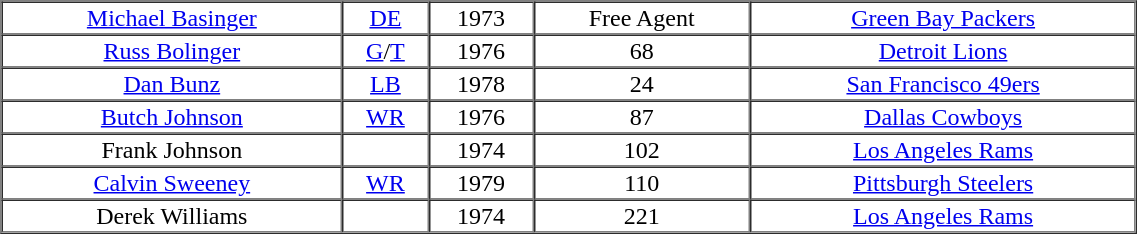<table cellpadding="1" border="1" cellspacing="0" width="60%" text-align:"center">
<tr align="center"  style="background: #FFFFFF;">
<td><a href='#'>Michael Basinger</a></td>
<td><a href='#'>DE</a></td>
<td>1973</td>
<td>Free Agent</td>
<td><a href='#'>Green Bay Packers</a></td>
</tr>
<tr align="center"  style="background: #FFFFFF;">
<td><a href='#'>Russ Bolinger</a></td>
<td><a href='#'>G</a>/<a href='#'>T</a></td>
<td>1976</td>
<td>68</td>
<td><a href='#'>Detroit Lions</a></td>
</tr>
<tr align="center"  style="background: #FFFFFF;">
<td><a href='#'>Dan Bunz</a></td>
<td><a href='#'>LB</a></td>
<td>1978</td>
<td>24</td>
<td><a href='#'>San Francisco 49ers</a></td>
</tr>
<tr align="center"  style="background: #FFFFFF;">
<td><a href='#'>Butch Johnson</a></td>
<td><a href='#'>WR</a></td>
<td>1976</td>
<td>87</td>
<td><a href='#'>Dallas Cowboys</a></td>
</tr>
<tr align="center"  style="background: #FFFFFF;">
<td>Frank Johnson</td>
<td></td>
<td>1974</td>
<td>102</td>
<td><a href='#'>Los Angeles Rams</a></td>
</tr>
<tr align="center"  style="background: #FFFFFF;">
<td><a href='#'>Calvin Sweeney</a></td>
<td><a href='#'>WR</a></td>
<td>1979</td>
<td>110</td>
<td><a href='#'>Pittsburgh Steelers</a></td>
</tr>
<tr align="center"  style="background: #FFFFFF;">
<td>Derek Williams</td>
<td></td>
<td>1974</td>
<td>221</td>
<td><a href='#'>Los Angeles Rams</a></td>
</tr>
</table>
